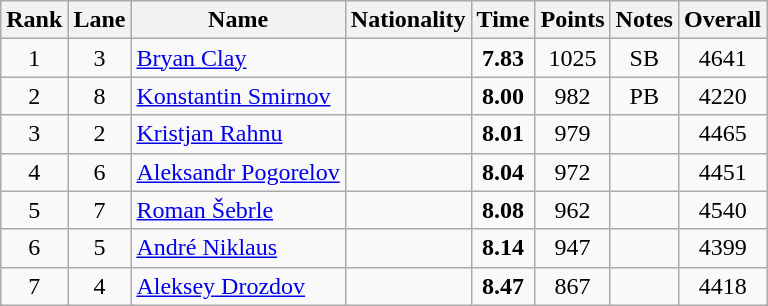<table class="wikitable sortable" style="text-align:center">
<tr>
<th>Rank</th>
<th>Lane</th>
<th>Name</th>
<th>Nationality</th>
<th>Time</th>
<th>Points</th>
<th>Notes</th>
<th>Overall</th>
</tr>
<tr>
<td>1</td>
<td>3</td>
<td align="left"><a href='#'>Bryan Clay</a></td>
<td align=left></td>
<td><strong>7.83</strong></td>
<td>1025</td>
<td>SB</td>
<td>4641</td>
</tr>
<tr>
<td>2</td>
<td>8</td>
<td align="left"><a href='#'>Konstantin Smirnov</a></td>
<td align=left></td>
<td><strong>8.00</strong></td>
<td>982</td>
<td>PB</td>
<td>4220</td>
</tr>
<tr>
<td>3</td>
<td>2</td>
<td align="left"><a href='#'>Kristjan Rahnu</a></td>
<td align=left></td>
<td><strong>8.01</strong></td>
<td>979</td>
<td></td>
<td>4465</td>
</tr>
<tr>
<td>4</td>
<td>6</td>
<td align="left"><a href='#'>Aleksandr Pogorelov</a></td>
<td align=left></td>
<td><strong>8.04</strong></td>
<td>972</td>
<td></td>
<td>4451</td>
</tr>
<tr>
<td>5</td>
<td>7</td>
<td align="left"><a href='#'>Roman Šebrle</a></td>
<td align=left></td>
<td><strong>8.08</strong></td>
<td>962</td>
<td></td>
<td>4540</td>
</tr>
<tr>
<td>6</td>
<td>5</td>
<td align="left"><a href='#'>André Niklaus</a></td>
<td align=left></td>
<td><strong>8.14</strong></td>
<td>947</td>
<td></td>
<td>4399</td>
</tr>
<tr>
<td>7</td>
<td>4</td>
<td align="left"><a href='#'>Aleksey Drozdov</a></td>
<td align=left></td>
<td><strong>8.47</strong></td>
<td>867</td>
<td></td>
<td>4418</td>
</tr>
</table>
